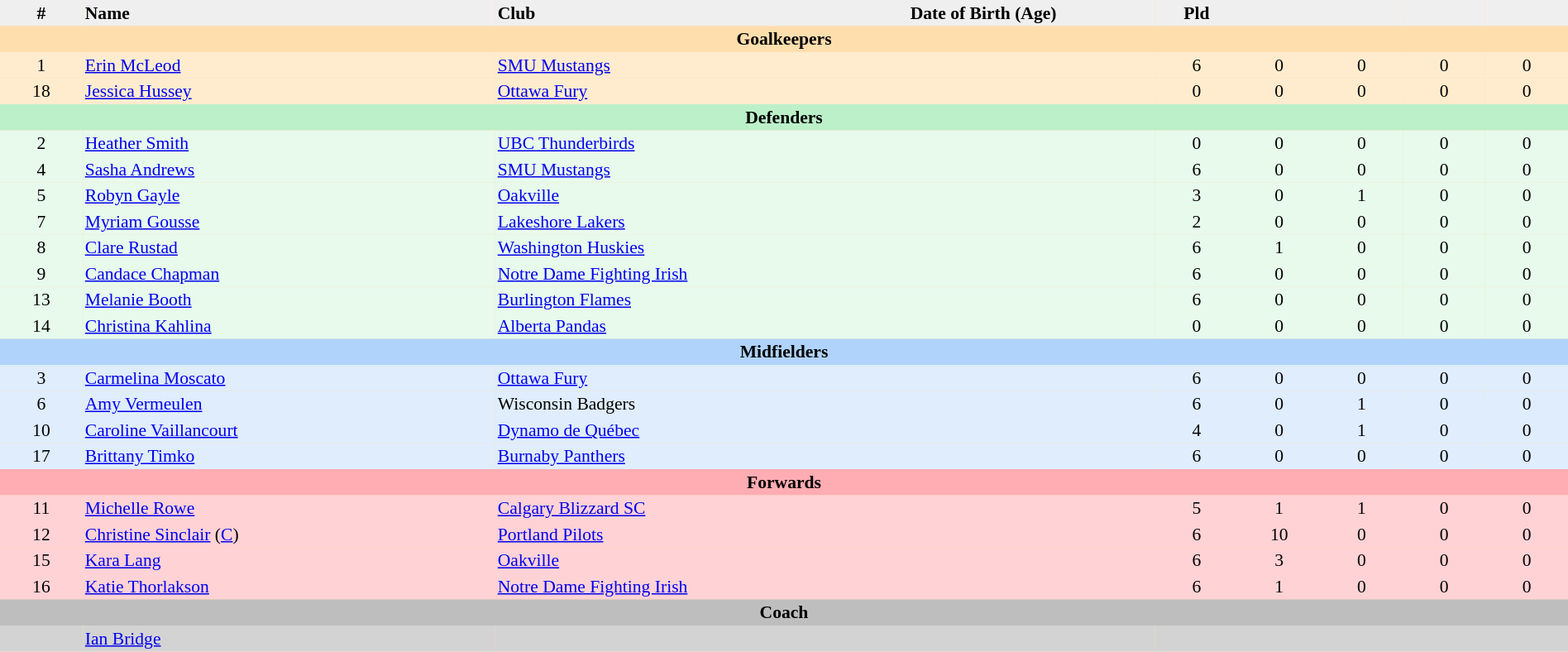<table border=0 cellpadding=2 cellspacing=0 bgcolor=#FFDEAD style="text-align:center; font-size:90%;" width=100%>
<tr bgcolor=#EFEFEF>
<th width=5%>#</th>
<th width=25% align=left>Name</th>
<th width=25% align=left>Club</th>
<th width=15% align=left>Date of Birth (Age)</th>
<th width=5%>Pld</th>
<th width=5%></th>
<th width=5%></th>
<th width=5%></th>
<th width=5%></th>
</tr>
<tr>
<th colspan=9 bgcolor=#FFDEAD>Goalkeepers</th>
</tr>
<tr bgcolor=#FFECCE>
<td>1</td>
<td align=left><a href='#'>Erin McLeod</a></td>
<td align=left> <a href='#'>SMU Mustangs</a></td>
<td align=left></td>
<td>6</td>
<td>0</td>
<td>0</td>
<td>0</td>
<td>0</td>
</tr>
<tr bgcolor=#FFECCE>
<td>18</td>
<td align=left><a href='#'>Jessica Hussey</a></td>
<td align=left> <a href='#'>Ottawa Fury</a></td>
<td align=left></td>
<td>0</td>
<td>0</td>
<td>0</td>
<td>0</td>
<td>0</td>
</tr>
<tr>
<th colspan=9 bgcolor=#BBF0C9>Defenders</th>
</tr>
<tr bgcolor=#E7FAEC>
<td>2</td>
<td align=left><a href='#'>Heather Smith</a></td>
<td align=left> <a href='#'>UBC Thunderbirds</a></td>
<td align=left></td>
<td>0</td>
<td>0</td>
<td>0</td>
<td>0</td>
<td>0</td>
</tr>
<tr bgcolor=#E7FAEC>
<td>4</td>
<td align=left><a href='#'>Sasha Andrews</a></td>
<td align=left> <a href='#'>SMU Mustangs</a></td>
<td align=left></td>
<td>6</td>
<td>0</td>
<td>0</td>
<td>0</td>
<td>0</td>
</tr>
<tr bgcolor=#E7FAEC>
<td>5</td>
<td align=left><a href='#'>Robyn Gayle</a></td>
<td align=left> <a href='#'>Oakville</a></td>
<td align=left></td>
<td>3</td>
<td>0</td>
<td>1</td>
<td>0</td>
<td>0</td>
</tr>
<tr bgcolor=#E7FAEC>
<td>7</td>
<td align=left><a href='#'>Myriam Gousse</a></td>
<td align=left> <a href='#'>Lakeshore Lakers</a></td>
<td align=left></td>
<td>2</td>
<td>0</td>
<td>0</td>
<td>0</td>
<td>0</td>
</tr>
<tr bgcolor=#E7FAEC>
<td>8</td>
<td align=left><a href='#'>Clare Rustad</a></td>
<td align=left> <a href='#'>Washington Huskies</a></td>
<td align=left></td>
<td>6</td>
<td>1</td>
<td>0</td>
<td>0</td>
<td>0</td>
</tr>
<tr bgcolor=#E7FAEC>
<td>9</td>
<td align=left><a href='#'>Candace Chapman</a></td>
<td align=left> <a href='#'>Notre Dame Fighting Irish</a></td>
<td align=left></td>
<td>6</td>
<td>0</td>
<td>0</td>
<td>0</td>
<td>0</td>
</tr>
<tr bgcolor=#E7FAEC>
<td>13</td>
<td align=left><a href='#'>Melanie Booth</a></td>
<td align=left> <a href='#'>Burlington Flames</a></td>
<td align=left></td>
<td>6</td>
<td>0</td>
<td>0</td>
<td>0</td>
<td>0</td>
</tr>
<tr bgcolor=#E7FAEC>
<td>14</td>
<td align=left><a href='#'>Christina Kahlina</a></td>
<td align=left> <a href='#'>Alberta Pandas</a></td>
<td align=left></td>
<td>0</td>
<td>0</td>
<td>0</td>
<td>0</td>
<td>0</td>
</tr>
<tr>
<th colspan=9 bgcolor=#B0D3FB>Midfielders</th>
</tr>
<tr bgcolor=#DFEDFD>
<td>3</td>
<td align=left><a href='#'>Carmelina Moscato</a></td>
<td align=left> <a href='#'>Ottawa Fury</a></td>
<td align=left></td>
<td>6</td>
<td>0</td>
<td>0</td>
<td>0</td>
<td>0</td>
</tr>
<tr bgcolor=#DFEDFD>
<td>6</td>
<td align=left><a href='#'>Amy Vermeulen</a></td>
<td align=left> Wisconsin Badgers</td>
<td align=left></td>
<td>6</td>
<td>0</td>
<td>1</td>
<td>0</td>
<td>0</td>
</tr>
<tr bgcolor=#DFEDFD>
<td>10</td>
<td align=left><a href='#'>Caroline Vaillancourt</a></td>
<td align=left> <a href='#'>Dynamo de Québec</a></td>
<td align=left></td>
<td>4</td>
<td>0</td>
<td>1</td>
<td>0</td>
<td>0</td>
</tr>
<tr bgcolor=#DFEDFD>
<td>17</td>
<td align=left><a href='#'>Brittany Timko</a></td>
<td align=left> <a href='#'>Burnaby Panthers</a></td>
<td align=left></td>
<td>6</td>
<td>0</td>
<td>0</td>
<td>0</td>
<td>0</td>
</tr>
<tr>
<th colspan=9 bgcolor=#FFACB3>Forwards</th>
</tr>
<tr bgcolor=#FFD2D6>
<td>11</td>
<td align=left><a href='#'>Michelle Rowe</a></td>
<td align=left> <a href='#'>Calgary Blizzard SC</a></td>
<td align=left></td>
<td>5</td>
<td>1</td>
<td>1</td>
<td>0</td>
<td>0</td>
</tr>
<tr bgcolor=#FFD2D6>
<td>12</td>
<td align=left><a href='#'>Christine Sinclair</a> (<a href='#'>C</a>)</td>
<td align=left> <a href='#'>Portland Pilots</a></td>
<td align=left></td>
<td>6</td>
<td>10</td>
<td>0</td>
<td>0</td>
<td>0</td>
</tr>
<tr bgcolor=#FFD2D6>
<td>15</td>
<td align=left><a href='#'>Kara Lang</a></td>
<td align=left> <a href='#'>Oakville</a></td>
<td align=left></td>
<td>6</td>
<td>3</td>
<td>0</td>
<td>0</td>
<td>0</td>
</tr>
<tr bgcolor=#FFD2D6>
<td>16</td>
<td align=left><a href='#'>Katie Thorlakson</a></td>
<td align=left> <a href='#'>Notre Dame Fighting Irish</a></td>
<td align=left></td>
<td>6</td>
<td>1</td>
<td>0</td>
<td>0</td>
<td>0</td>
</tr>
<tr>
<th colspan=9 bgcolor=#BEBEBE>Coach</th>
</tr>
<tr bgcolor=#D3D3D3>
<td></td>
<td align=left> <a href='#'>Ian Bridge</a></td>
<td></td>
<td align=left></td>
<td colspan=5></td>
</tr>
</table>
